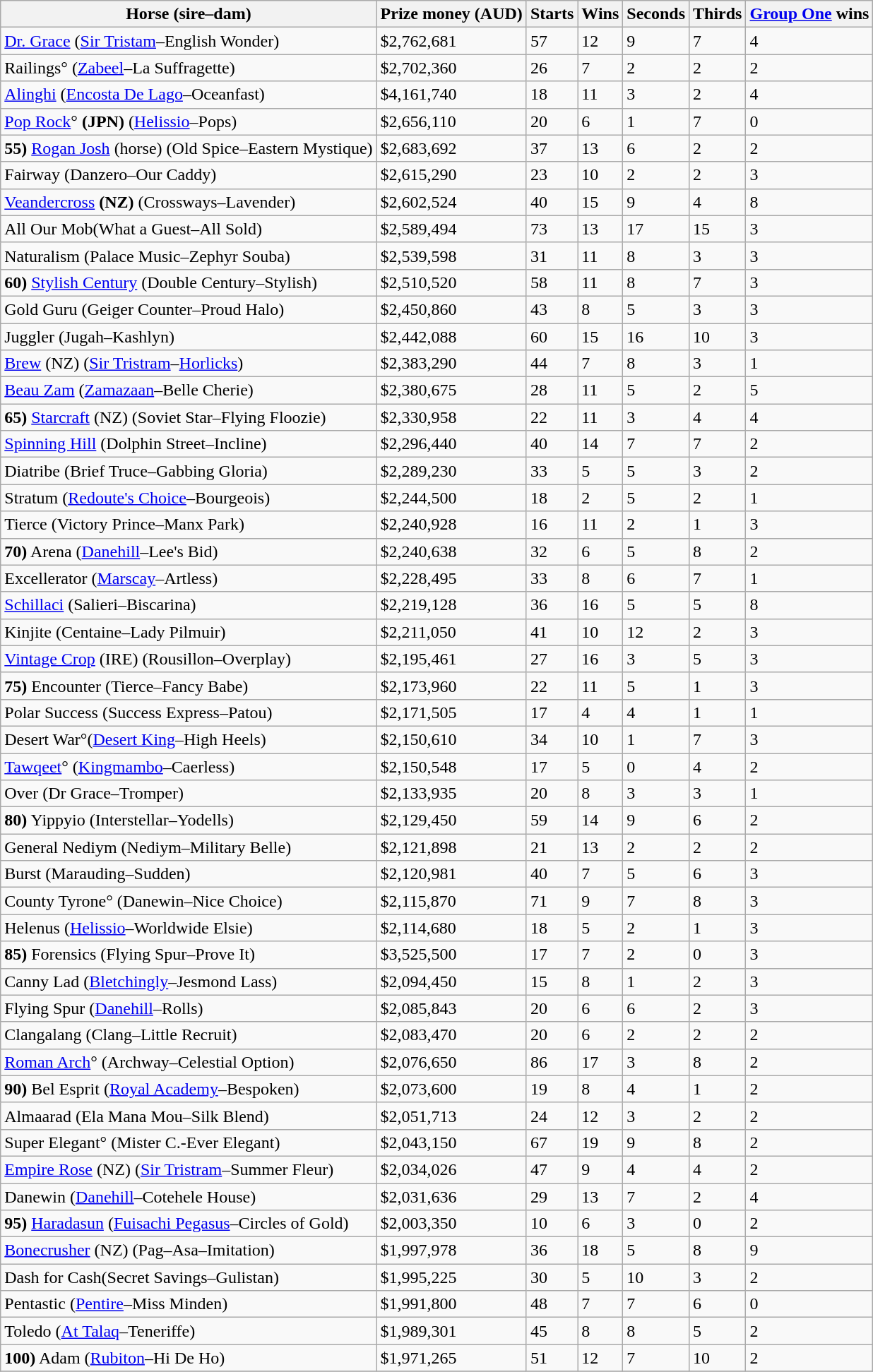<table class="wikitable">
<tr>
<th>Horse (sire–dam)</th>
<th>Prize money (AUD)</th>
<th>Starts</th>
<th>Wins</th>
<th>Seconds</th>
<th>Thirds</th>
<th><a href='#'>Group One</a> wins</th>
</tr>
<tr>
<td><a href='#'>Dr. Grace</a> (<a href='#'>Sir Tristam</a>–English Wonder)</td>
<td>$2,762,681</td>
<td>57</td>
<td>12</td>
<td>9</td>
<td>7</td>
<td>4</td>
</tr>
<tr>
<td>Railings° (<a href='#'>Zabeel</a>–La Suffragette)</td>
<td>$2,702,360</td>
<td>26</td>
<td>7</td>
<td>2</td>
<td>2</td>
<td>2</td>
</tr>
<tr>
<td><a href='#'>Alinghi</a> (<a href='#'>Encosta De Lago</a>–Oceanfast)</td>
<td>$4,161,740</td>
<td>18</td>
<td>11</td>
<td>3</td>
<td>2</td>
<td>4</td>
</tr>
<tr>
<td><a href='#'>Pop Rock</a>° <strong>(JPN)</strong> (<a href='#'>Helissio</a>–Pops)</td>
<td>$2,656,110</td>
<td>20</td>
<td>6</td>
<td>1</td>
<td>7</td>
<td>0</td>
</tr>
<tr>
<td><strong>55)</strong> <a href='#'>Rogan Josh</a> (horse) (Old Spice–Eastern Mystique)</td>
<td>$2,683,692</td>
<td>37</td>
<td>13</td>
<td>6</td>
<td>2</td>
<td>2</td>
</tr>
<tr>
<td>Fairway (Danzero–Our Caddy)</td>
<td>$2,615,290</td>
<td>23</td>
<td>10</td>
<td>2</td>
<td>2</td>
<td>3</td>
</tr>
<tr>
<td><a href='#'>Veandercross</a> <strong>(NZ)</strong> (Crossways–Lavender)</td>
<td>$2,602,524</td>
<td>40</td>
<td>15</td>
<td>9</td>
<td>4</td>
<td>8</td>
</tr>
<tr>
<td>All Our Mob(What a Guest–All Sold)</td>
<td>$2,589,494</td>
<td>73</td>
<td>13</td>
<td>17</td>
<td>15</td>
<td>3</td>
</tr>
<tr>
<td>Naturalism (Palace Music–Zephyr Souba)</td>
<td>$2,539,598</td>
<td>31</td>
<td>11</td>
<td>8</td>
<td>3</td>
<td>3</td>
</tr>
<tr>
<td><strong>60)</strong> <a href='#'>Stylish Century</a> (Double Century–Stylish)</td>
<td>$2,510,520</td>
<td>58</td>
<td>11</td>
<td>8</td>
<td>7</td>
<td>3</td>
</tr>
<tr>
<td>Gold Guru (Geiger Counter–Proud Halo)</td>
<td>$2,450,860</td>
<td>43</td>
<td>8</td>
<td>5</td>
<td>3</td>
<td>3</td>
</tr>
<tr>
<td>Juggler (Jugah–Kashlyn)</td>
<td>$2,442,088</td>
<td>60</td>
<td>15</td>
<td>16</td>
<td>10</td>
<td>3</td>
</tr>
<tr>
<td><a href='#'>Brew</a> (NZ) (<a href='#'>Sir Tristram</a>–<a href='#'>Horlicks</a>)</td>
<td>$2,383,290</td>
<td>44</td>
<td>7</td>
<td>8</td>
<td>3</td>
<td>1</td>
</tr>
<tr>
<td><a href='#'>Beau Zam</a> (<a href='#'>Zamazaan</a>–Belle Cherie)</td>
<td>$2,380,675</td>
<td>28</td>
<td>11</td>
<td>5</td>
<td>2</td>
<td>5</td>
</tr>
<tr>
<td><strong>65)</strong> <a href='#'>Starcraft</a> (NZ) (Soviet Star–Flying Floozie)</td>
<td>$2,330,958</td>
<td>22</td>
<td>11</td>
<td>3</td>
<td>4</td>
<td>4</td>
</tr>
<tr>
<td><a href='#'>Spinning Hill</a> (Dolphin Street–Incline)</td>
<td>$2,296,440</td>
<td>40</td>
<td>14</td>
<td>7</td>
<td>7</td>
<td>2</td>
</tr>
<tr>
<td>Diatribe (Brief Truce–Gabbing Gloria)</td>
<td>$2,289,230</td>
<td>33</td>
<td>5</td>
<td>5</td>
<td>3</td>
<td>2</td>
</tr>
<tr>
<td>Stratum (<a href='#'>Redoute's Choice</a>–Bourgeois)</td>
<td>$2,244,500</td>
<td>18</td>
<td>2</td>
<td>5</td>
<td>2</td>
<td>1</td>
</tr>
<tr>
<td>Tierce (Victory Prince–Manx Park)</td>
<td>$2,240,928</td>
<td>16</td>
<td>11</td>
<td>2</td>
<td>1</td>
<td>3</td>
</tr>
<tr>
<td><strong>70)</strong> Arena (<a href='#'>Danehill</a>–Lee's Bid)</td>
<td>$2,240,638</td>
<td>32</td>
<td>6</td>
<td>5</td>
<td>8</td>
<td>2</td>
</tr>
<tr>
<td>Excellerator (<a href='#'>Marscay</a>–Artless)</td>
<td>$2,228,495</td>
<td>33</td>
<td>8</td>
<td>6</td>
<td>7</td>
<td>1</td>
</tr>
<tr>
<td><a href='#'>Schillaci</a> (Salieri–Biscarina)</td>
<td>$2,219,128</td>
<td>36</td>
<td>16</td>
<td>5</td>
<td>5</td>
<td>8</td>
</tr>
<tr>
<td>Kinjite (Centaine–Lady Pilmuir)</td>
<td>$2,211,050</td>
<td>41</td>
<td>10</td>
<td>12</td>
<td>2</td>
<td>3</td>
</tr>
<tr>
<td><a href='#'>Vintage Crop</a> (IRE) (Rousillon–Overplay)</td>
<td>$2,195,461</td>
<td>27</td>
<td>16</td>
<td>3</td>
<td>5</td>
<td>3</td>
</tr>
<tr>
<td><strong>75)</strong> Encounter (Tierce–Fancy Babe)</td>
<td>$2,173,960</td>
<td>22</td>
<td>11</td>
<td>5</td>
<td>1</td>
<td>3</td>
</tr>
<tr>
<td>Polar Success (Success Express–Patou)</td>
<td>$2,171,505</td>
<td>17</td>
<td>4</td>
<td>4</td>
<td>1</td>
<td>1</td>
</tr>
<tr>
<td>Desert War°(<a href='#'>Desert King</a>–High Heels)</td>
<td>$2,150,610</td>
<td>34</td>
<td>10</td>
<td>1</td>
<td>7</td>
<td>3</td>
</tr>
<tr>
<td><a href='#'>Tawqeet</a>° (<a href='#'>Kingmambo</a>–Caerless)</td>
<td>$2,150,548</td>
<td>17</td>
<td>5</td>
<td>0</td>
<td>4</td>
<td>2</td>
</tr>
<tr>
<td>Over (Dr Grace–Tromper)</td>
<td>$2,133,935</td>
<td>20</td>
<td>8</td>
<td>3</td>
<td>3</td>
<td>1</td>
</tr>
<tr>
<td><strong>80)</strong> Yippyio (Interstellar–Yodells)</td>
<td>$2,129,450</td>
<td>59</td>
<td>14</td>
<td>9</td>
<td>6</td>
<td>2</td>
</tr>
<tr>
<td>General Nediym (Nediym–Military Belle)</td>
<td>$2,121,898</td>
<td>21</td>
<td>13</td>
<td>2</td>
<td>2</td>
<td>2</td>
</tr>
<tr>
<td>Burst (Marauding–Sudden)</td>
<td>$2,120,981</td>
<td>40</td>
<td>7</td>
<td>5</td>
<td>6</td>
<td>3</td>
</tr>
<tr>
<td>County Tyrone° (Danewin–Nice Choice)</td>
<td>$2,115,870</td>
<td>71</td>
<td>9</td>
<td>7</td>
<td>8</td>
<td>3</td>
</tr>
<tr>
<td>Helenus (<a href='#'>Helissio</a>–Worldwide Elsie)</td>
<td>$2,114,680</td>
<td>18</td>
<td>5</td>
<td>2</td>
<td>1</td>
<td>3</td>
</tr>
<tr>
<td><strong>85)</strong> Forensics (Flying Spur–Prove It)</td>
<td>$3,525,500</td>
<td>17</td>
<td>7</td>
<td>2</td>
<td>0</td>
<td>3</td>
</tr>
<tr>
<td>Canny Lad (<a href='#'>Bletchingly</a>–Jesmond Lass)</td>
<td>$2,094,450</td>
<td>15</td>
<td>8</td>
<td>1</td>
<td>2</td>
<td>3</td>
</tr>
<tr>
<td>Flying Spur (<a href='#'>Danehill</a>–Rolls)</td>
<td>$2,085,843</td>
<td>20</td>
<td>6</td>
<td>6</td>
<td>2</td>
<td>3</td>
</tr>
<tr>
<td>Clangalang (Clang–Little Recruit)</td>
<td>$2,083,470</td>
<td>20</td>
<td>6</td>
<td>2</td>
<td>2</td>
<td>2</td>
</tr>
<tr>
<td><a href='#'>Roman Arch</a>° (Archway–Celestial Option)</td>
<td>$2,076,650</td>
<td>86</td>
<td>17</td>
<td>3</td>
<td>8</td>
<td>2</td>
</tr>
<tr>
<td><strong>90)</strong> Bel Esprit (<a href='#'>Royal Academy</a>–Bespoken)</td>
<td>$2,073,600</td>
<td>19</td>
<td>8</td>
<td>4</td>
<td>1</td>
<td>2</td>
</tr>
<tr>
<td>Almaarad (Ela Mana Mou–Silk Blend)</td>
<td>$2,051,713</td>
<td>24</td>
<td>12</td>
<td>3</td>
<td>2</td>
<td>2</td>
</tr>
<tr>
<td>Super Elegant° (Mister C.-Ever Elegant)</td>
<td>$2,043,150</td>
<td>67</td>
<td>19</td>
<td>9</td>
<td>8</td>
<td>2</td>
</tr>
<tr>
<td><a href='#'>Empire Rose</a> (NZ) (<a href='#'>Sir Tristram</a>–Summer Fleur)</td>
<td>$2,034,026</td>
<td>47</td>
<td>9</td>
<td>4</td>
<td>4</td>
<td>2</td>
</tr>
<tr>
<td>Danewin (<a href='#'>Danehill</a>–Cotehele House)</td>
<td>$2,031,636</td>
<td>29</td>
<td>13</td>
<td>7</td>
<td>2</td>
<td>4</td>
</tr>
<tr>
<td><strong>95)</strong> <a href='#'>Haradasun</a> (<a href='#'>Fuisachi Pegasus</a>–Circles of Gold)</td>
<td>$2,003,350</td>
<td>10</td>
<td>6</td>
<td>3</td>
<td>0</td>
<td>2</td>
</tr>
<tr>
<td><a href='#'>Bonecrusher</a> (NZ) (Pag–Asa–Imitation)</td>
<td>$1,997,978</td>
<td>36</td>
<td>18</td>
<td>5</td>
<td>8</td>
<td>9</td>
</tr>
<tr>
<td>Dash for Cash(Secret Savings–Gulistan)</td>
<td>$1,995,225</td>
<td>30</td>
<td>5</td>
<td>10</td>
<td>3</td>
<td>2</td>
</tr>
<tr>
<td>Pentastic (<a href='#'>Pentire</a>–Miss Minden)</td>
<td>$1,991,800</td>
<td>48</td>
<td>7</td>
<td>7</td>
<td>6</td>
<td>0</td>
</tr>
<tr>
<td>Toledo (<a href='#'>At Talaq</a>–Teneriffe)</td>
<td>$1,989,301</td>
<td>45</td>
<td>8</td>
<td>8</td>
<td>5</td>
<td>2</td>
</tr>
<tr>
<td><strong>100)</strong> Adam (<a href='#'>Rubiton</a>–Hi De Ho)</td>
<td>$1,971,265</td>
<td>51</td>
<td>12</td>
<td>7</td>
<td>10</td>
<td>2</td>
</tr>
<tr>
</tr>
</table>
